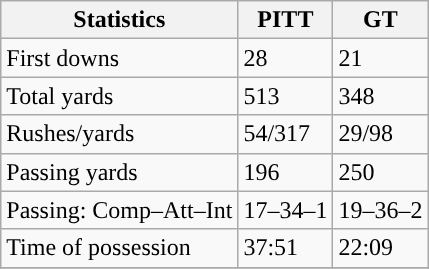<table class="wikitable" style="float: left;">
<tr>
<th>Statistics</th>
<th>PITT</th>
<th>GT</th>
</tr>
<tr>
<td>First downs</td>
<td>28</td>
<td>21</td>
</tr>
<tr>
<td>Total yards</td>
<td>513</td>
<td>348</td>
</tr>
<tr>
<td>Rushes/yards</td>
<td>54/317</td>
<td>29/98</td>
</tr>
<tr>
<td>Passing yards</td>
<td>196</td>
<td>250</td>
</tr>
<tr>
<td>Passing: Comp–Att–Int</td>
<td>17–34–1</td>
<td>19–36–2</td>
</tr>
<tr>
<td>Time of possession</td>
<td>37:51</td>
<td>22:09</td>
</tr>
<tr>
</tr>
</table>
